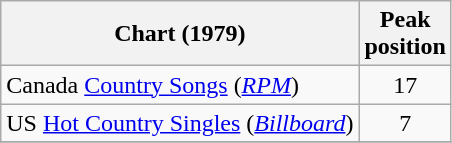<table class="wikitable sortable">
<tr>
<th>Chart (1979)</th>
<th>Peak<br>position</th>
</tr>
<tr>
<td>Canada <a href='#'>Country Songs</a> (<em><a href='#'>RPM</a></em>)</td>
<td align="center">17</td>
</tr>
<tr>
<td>US <a href='#'>Hot Country Singles</a> (<em><a href='#'>Billboard</a></em>)</td>
<td align="center">7</td>
</tr>
<tr>
</tr>
</table>
